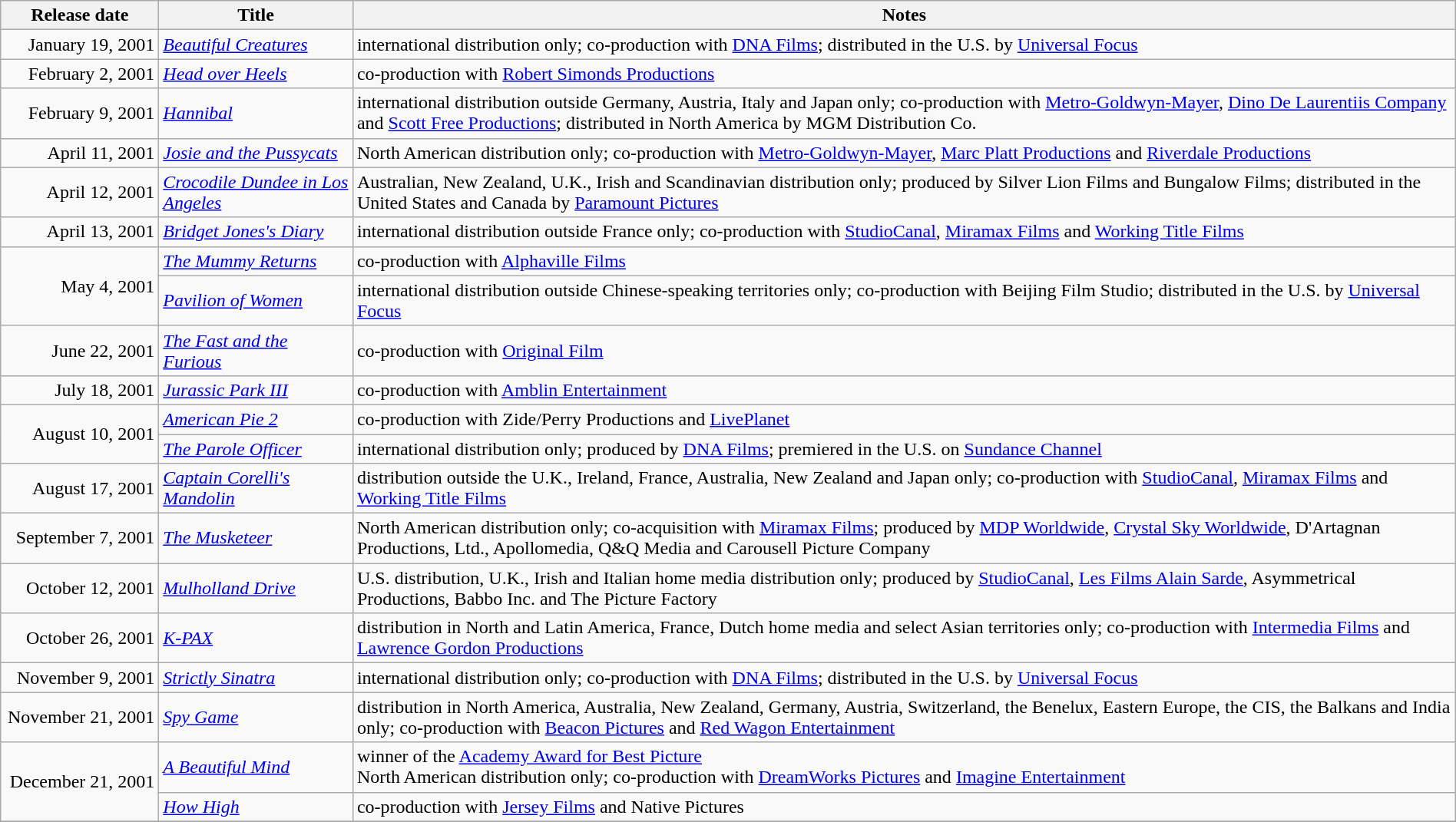<table class="wikitable sortable" style=width:100%;">
<tr>
<th scope="col" style=width:130px;">Release date</th>
<th>Title</th>
<th>Notes</th>
</tr>
<tr>
<td style="text-align:right;">January 19, 2001</td>
<td><em><a href='#'>Beautiful Creatures</a></em></td>
<td>international distribution only; co-production with <a href='#'>DNA Films</a>; distributed in the U.S. by <a href='#'>Universal Focus</a></td>
</tr>
<tr>
<td style="text-align:right;">February 2, 2001</td>
<td><em><a href='#'>Head over Heels</a></em></td>
<td>co-production with <a href='#'>Robert Simonds Productions</a></td>
</tr>
<tr>
<td style="text-align:right;">February 9, 2001</td>
<td><em><a href='#'>Hannibal</a></em></td>
<td>international distribution outside Germany, Austria, Italy and Japan only; co-production with <a href='#'>Metro-Goldwyn-Mayer</a>, <a href='#'>Dino De Laurentiis Company</a> and <a href='#'>Scott Free Productions</a>; distributed in North America by MGM Distribution Co.</td>
</tr>
<tr>
<td style="text-align:right;">April 11, 2001</td>
<td><em><a href='#'>Josie and the Pussycats</a></em></td>
<td>North American distribution only; co-production with <a href='#'>Metro-Goldwyn-Mayer</a>, <a href='#'>Marc Platt Productions</a> and <a href='#'>Riverdale Productions</a></td>
</tr>
<tr>
<td style="text-align:right;">April 12, 2001</td>
<td><em><a href='#'>Crocodile Dundee in Los Angeles</a></em></td>
<td>Australian, New Zealand, U.K., Irish and Scandinavian distribution only; produced by Silver Lion Films and Bungalow Films; distributed in the United States and Canada by <a href='#'>Paramount Pictures</a></td>
</tr>
<tr>
<td style="text-align:right;">April 13, 2001</td>
<td><em><a href='#'>Bridget Jones's Diary</a></em></td>
<td>international distribution outside France only; co-production with <a href='#'>StudioCanal</a>, <a href='#'>Miramax Films</a> and <a href='#'>Working Title Films</a></td>
</tr>
<tr>
<td style="text-align:right;" rowspan="2">May 4, 2001</td>
<td><em><a href='#'>The Mummy Returns</a></em></td>
<td>co-production with <a href='#'>Alphaville Films</a></td>
</tr>
<tr>
<td><em><a href='#'>Pavilion of Women</a></em></td>
<td>international distribution outside Chinese-speaking territories only; co-production with Beijing Film Studio; distributed in the U.S. by <a href='#'>Universal Focus</a></td>
</tr>
<tr>
<td style="text-align:right;">June 22, 2001</td>
<td><em><a href='#'>The Fast and the Furious</a></em></td>
<td>co-production with <a href='#'>Original Film</a></td>
</tr>
<tr>
<td style="text-align:right;">July 18, 2001</td>
<td><em><a href='#'>Jurassic Park III</a></em></td>
<td>co-production with <a href='#'>Amblin Entertainment</a></td>
</tr>
<tr>
<td style="text-align:right;" rowspan="2">August 10, 2001</td>
<td><em><a href='#'>American Pie 2</a></em></td>
<td>co-production with Zide/Perry Productions and <a href='#'>LivePlanet</a></td>
</tr>
<tr>
<td><em><a href='#'>The Parole Officer</a></em></td>
<td>international distribution only; produced by <a href='#'>DNA Films</a>; premiered in the U.S. on <a href='#'>Sundance Channel</a></td>
</tr>
<tr>
<td style="text-align:right;">August 17, 2001</td>
<td><em><a href='#'>Captain Corelli's Mandolin</a></em></td>
<td>distribution outside the U.K., Ireland, France, Australia, New Zealand and Japan only; co-production with <a href='#'>StudioCanal</a>, <a href='#'>Miramax Films</a> and <a href='#'>Working Title Films</a></td>
</tr>
<tr>
<td style="text-align:right;">September 7, 2001</td>
<td><em><a href='#'>The Musketeer</a></em></td>
<td>North American distribution only; co-acquisition with <a href='#'>Miramax Films</a>; produced by <a href='#'>MDP Worldwide</a>, <a href='#'>Crystal Sky Worldwide</a>, D'Artagnan Productions, Ltd., Apollomedia, Q&Q Media and Carousell Picture Company</td>
</tr>
<tr>
<td style="text-align:right;">October 12, 2001</td>
<td><em><a href='#'>Mulholland Drive</a></em></td>
<td>U.S. distribution, U.K., Irish and Italian home media distribution only; produced by <a href='#'>StudioCanal</a>, <a href='#'>Les Films Alain Sarde</a>, Asymmetrical Productions, Babbo Inc. and The Picture Factory</td>
</tr>
<tr>
<td style="text-align:right;">October 26, 2001</td>
<td><em><a href='#'>K-PAX</a></em></td>
<td>distribution in North and Latin America, France, Dutch home media and select Asian territories only; co-production with <a href='#'>Intermedia Films</a> and <a href='#'>Lawrence Gordon Productions</a></td>
</tr>
<tr>
<td style="text-align:right;">November 9, 2001</td>
<td><em><a href='#'>Strictly Sinatra</a></em></td>
<td>international distribution only; co-production with <a href='#'>DNA Films</a>; distributed in the U.S. by <a href='#'>Universal Focus</a></td>
</tr>
<tr>
<td style="text-align:right;">November 21, 2001</td>
<td><em><a href='#'>Spy Game</a></em></td>
<td>distribution in North America, Australia, New Zealand, Germany, Austria, Switzerland, the Benelux, Eastern Europe, the CIS, the Balkans and India only; co-production with <a href='#'>Beacon Pictures</a> and <a href='#'>Red Wagon Entertainment</a></td>
</tr>
<tr>
<td style="text-align:right;" rowspan="2">December 21, 2001</td>
<td><em><a href='#'>A Beautiful Mind</a></em></td>
<td>winner of the <a href='#'>Academy Award for Best Picture</a><br>North American distribution only; co-production with <a href='#'>DreamWorks Pictures</a> and <a href='#'>Imagine Entertainment</a></td>
</tr>
<tr>
<td><em><a href='#'>How High</a></em></td>
<td>co-production with <a href='#'>Jersey Films</a> and Native Pictures</td>
</tr>
<tr>
</tr>
</table>
